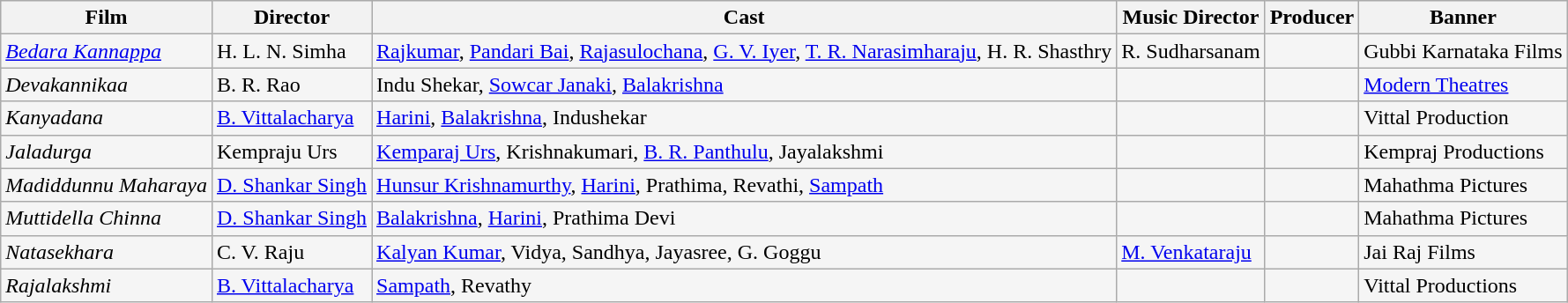<table class="wikitable sortable" style="background:#f5f5f5;">
<tr>
<th>Film</th>
<th>Director</th>
<th>Cast</th>
<th>Music Director</th>
<th>Producer</th>
<th>Banner</th>
</tr>
<tr>
<td><em><a href='#'>Bedara Kannappa</a></em></td>
<td>H. L. N. Simha</td>
<td><a href='#'>Rajkumar</a>, <a href='#'>Pandari Bai</a>, <a href='#'>Rajasulochana</a>, <a href='#'>G. V. Iyer</a>, <a href='#'>T. R. Narasimharaju</a>, H. R. Shasthry</td>
<td>R. Sudharsanam</td>
<td></td>
<td>Gubbi Karnataka Films</td>
</tr>
<tr>
<td><em>Devakannikaa</em></td>
<td>B. R. Rao</td>
<td>Indu Shekar, <a href='#'>Sowcar Janaki</a>, <a href='#'>Balakrishna</a></td>
<td></td>
<td></td>
<td><a href='#'>Modern Theatres</a></td>
</tr>
<tr>
<td><em>Kanyadana</em></td>
<td><a href='#'>B. Vittalacharya</a></td>
<td><a href='#'>Harini</a>, <a href='#'>Balakrishna</a>, Indushekar</td>
<td></td>
<td></td>
<td>Vittal Production</td>
</tr>
<tr>
<td><em>Jaladurga</em></td>
<td>Kempraju Urs</td>
<td><a href='#'>Kemparaj Urs</a>, Krishnakumari, <a href='#'>B. R. Panthulu</a>, Jayalakshmi</td>
<td></td>
<td></td>
<td>Kempraj Productions</td>
</tr>
<tr>
<td><em>Madiddunnu Maharaya</em></td>
<td><a href='#'>D. Shankar Singh</a></td>
<td><a href='#'>Hunsur Krishnamurthy</a>, <a href='#'>Harini</a>, Prathima, Revathi, <a href='#'>Sampath</a></td>
<td></td>
<td></td>
<td>Mahathma Pictures</td>
</tr>
<tr>
<td><em>Muttidella Chinna</em></td>
<td><a href='#'>D. Shankar Singh</a></td>
<td><a href='#'>Balakrishna</a>, <a href='#'>Harini</a>, Prathima Devi</td>
<td></td>
<td></td>
<td>Mahathma Pictures</td>
</tr>
<tr>
<td><em>Natasekhara</em></td>
<td>C. V. Raju</td>
<td><a href='#'>Kalyan Kumar</a>, Vidya, Sandhya, Jayasree, G. Goggu</td>
<td><a href='#'>M. Venkataraju</a></td>
<td></td>
<td>Jai Raj Films</td>
</tr>
<tr>
<td><em>Rajalakshmi</em></td>
<td><a href='#'>B. Vittalacharya</a></td>
<td><a href='#'>Sampath</a>, Revathy</td>
<td></td>
<td></td>
<td>Vittal Productions</td>
</tr>
</table>
